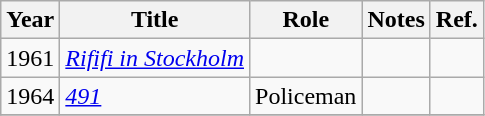<table class="wikitable">
<tr>
<th>Year</th>
<th>Title</th>
<th>Role</th>
<th>Notes</th>
<th>Ref.</th>
</tr>
<tr>
<td>1961</td>
<td><em><a href='#'>Rififi in Stockholm</a></em></td>
<td></td>
<td></td>
<td></td>
</tr>
<tr>
<td>1964</td>
<td><em><a href='#'>491</a></em></td>
<td>Policeman</td>
<td></td>
<td></td>
</tr>
<tr>
</tr>
</table>
